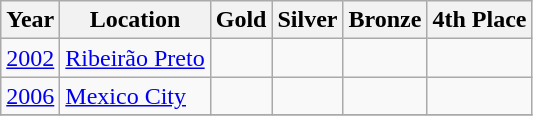<table class=wikitable>
<tr>
<th>Year</th>
<th>Location</th>
<th>Gold</th>
<th>Silver</th>
<th>Bronze</th>
<th>4th Place</th>
</tr>
<tr>
<td><a href='#'>2002</a></td>
<td> <a href='#'>Ribeirão Preto</a></td>
<td><strong></strong></td>
<td></td>
<td></td>
<td></td>
</tr>
<tr>
<td><a href='#'>2006</a></td>
<td> <a href='#'>Mexico City</a></td>
<td><strong> </strong></td>
<td></td>
<td></td>
<td></td>
</tr>
<tr>
</tr>
</table>
